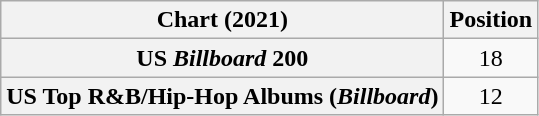<table class="wikitable sortable plainrowheaders" style="text-align:center">
<tr>
<th scope="col">Chart (2021)</th>
<th scope="col">Position</th>
</tr>
<tr>
<th scope="row">US <em>Billboard</em> 200</th>
<td>18</td>
</tr>
<tr>
<th scope="row">US Top R&B/Hip-Hop Albums (<em>Billboard</em>)</th>
<td>12</td>
</tr>
</table>
